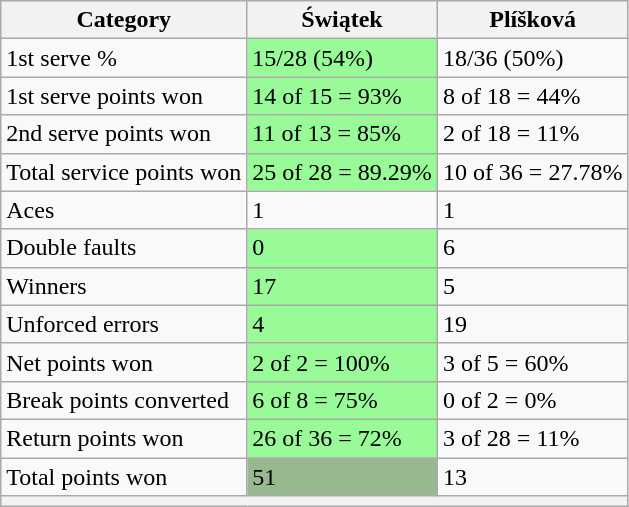<table class="wikitable">
<tr>
<th>Category</th>
<th> Świątek</th>
<th> Plíšková</th>
</tr>
<tr>
<td>1st serve %</td>
<td bgcolor=98FB98>15/28 (54%)</td>
<td>18/36 (50%)</td>
</tr>
<tr>
<td>1st serve points won</td>
<td bgcolor=98FB98>14 of 15 = 93%</td>
<td>8 of 18 = 44%</td>
</tr>
<tr>
<td>2nd serve points won</td>
<td bgcolor=98FB98>11 of 13 = 85%</td>
<td>2 of 18 = 11%</td>
</tr>
<tr>
<td>Total service points won</td>
<td bgcolor=98FB98>25 of 28 = 89.29%</td>
<td>10 of 36 = 27.78%</td>
</tr>
<tr>
<td>Aces</td>
<td>1</td>
<td>1</td>
</tr>
<tr>
<td>Double faults</td>
<td bgcolor=98FB98>0</td>
<td>6</td>
</tr>
<tr>
<td>Winners</td>
<td bgcolor=98FB98>17</td>
<td>5</td>
</tr>
<tr>
<td>Unforced errors</td>
<td bgcolor=98FB98>4</td>
<td>19</td>
</tr>
<tr>
<td>Net points won</td>
<td bgcolor=98FB98>2 of 2 = 100%</td>
<td>3 of 5 = 60%</td>
</tr>
<tr>
<td>Break points converted</td>
<td bgcolor=98FB98>6 of 8 = 75%</td>
<td>0 of 2 = 0%</td>
</tr>
<tr>
<td>Return points won</td>
<td bgcolor=98FB98>26 of 36 = 72%</td>
<td>3 of 28 = 11%</td>
</tr>
<tr>
<td>Total points won</td>
<td bgcolor=98FB989>51</td>
<td>13</td>
</tr>
<tr>
<th colspan=3></th>
</tr>
</table>
